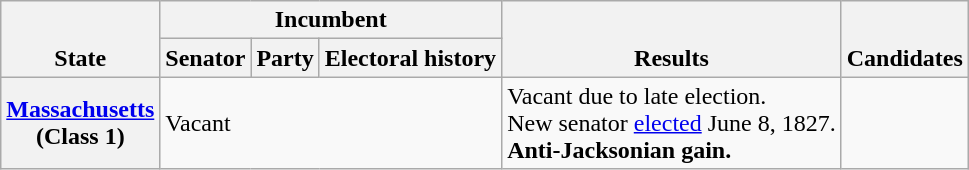<table class=wikitable>
<tr valign=bottom>
<th rowspan=2>State</th>
<th colspan=3>Incumbent</th>
<th rowspan=2>Results</th>
<th rowspan=2>Candidates</th>
</tr>
<tr>
<th>Senator</th>
<th>Party</th>
<th>Electoral history</th>
</tr>
<tr>
<th><a href='#'>Massachusetts</a><br>(Class 1)</th>
<td nowrap colspan=3 >Vacant</td>
<td>Vacant due to late election.<br>New senator <a href='#'>elected</a> June 8, 1827.<br><strong>Anti-Jacksonian gain.</strong></td>
<td nowrap></td>
</tr>
</table>
